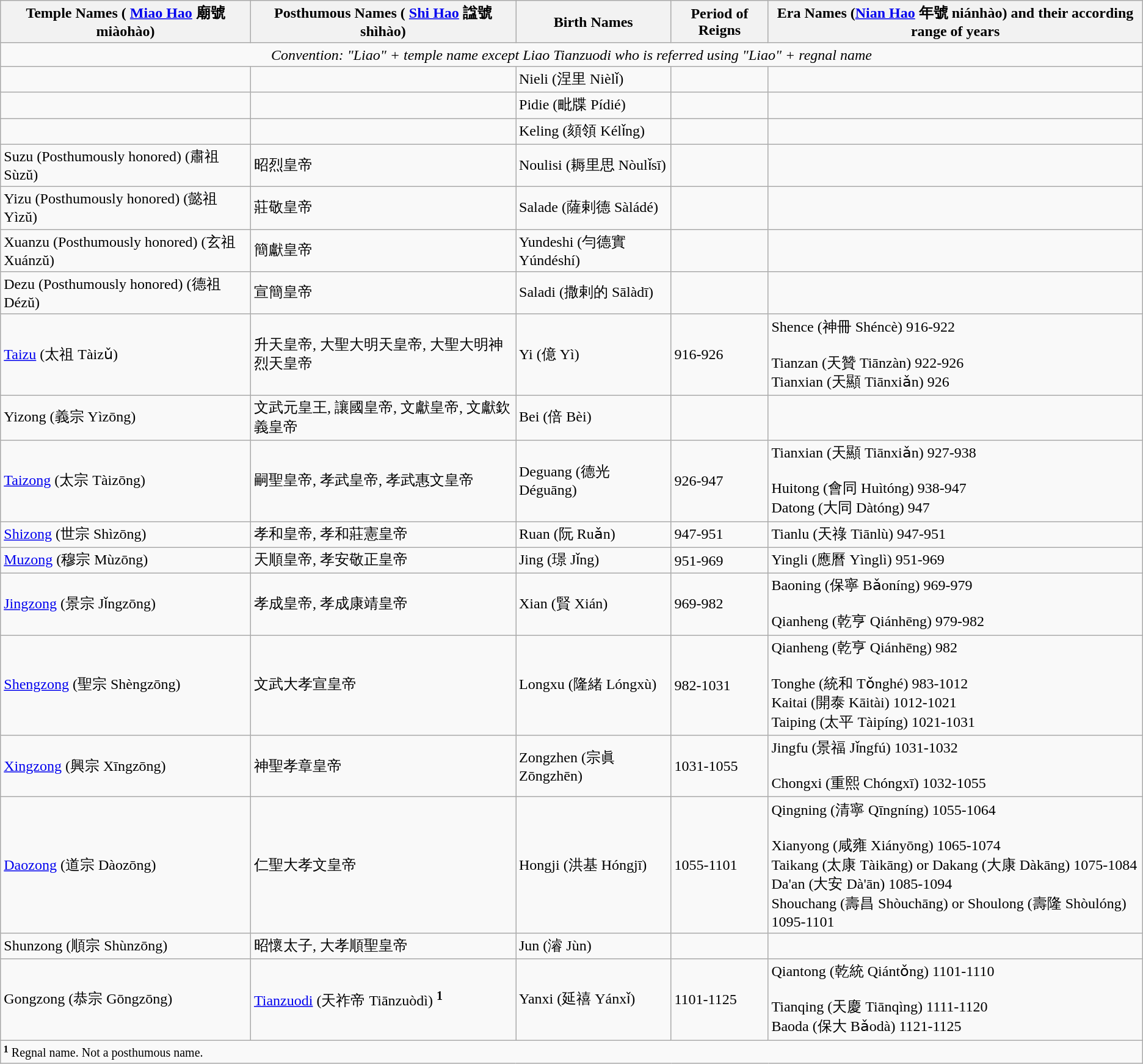<table class="wikitable">
<tr>
<th>Temple Names ( <a href='#'>Miao Hao</a> 廟號 miàohào)</th>
<th>Posthumous Names ( <a href='#'>Shi Hao</a> 諡號 shìhào)</th>
<th>Birth Names</th>
<th>Period of Reigns</th>
<th>Era Names (<a href='#'>Nian Hao</a> 年號 niánhào) and their according range of years</th>
</tr>
<tr>
<td colspan="5" align="center"><em>Convention: "Liao" + temple name except Liao Tianzuodi who is referred using "Liao" + regnal name</em></td>
</tr>
<tr>
<td></td>
<td></td>
<td>Nieli (涅里 Nièlǐ)</td>
<td></td>
<td></td>
</tr>
<tr>
<td></td>
<td></td>
<td>Pidie (毗牒 Pídié)</td>
<td></td>
<td></td>
</tr>
<tr>
<td></td>
<td></td>
<td>Keling (頦領 Kélǐng)</td>
<td></td>
<td></td>
</tr>
<tr>
<td Emperor Suzu of Liao>Suzu (Posthumously honored) (肅祖 Sùzŭ)</td>
<td>昭烈皇帝</td>
<td>Noulisi (耨里思 Nòulǐsī)</td>
<td></td>
<td></td>
</tr>
<tr>
<td Emperor Yizu of Liao>Yizu (Posthumously honored) (懿祖 Yìzŭ)</td>
<td>莊敬皇帝</td>
<td>Salade (薩剌德 Sàládé)</td>
<td></td>
<td></td>
</tr>
<tr>
<td Emperor Xuanzu of Liao>Xuanzu (Posthumously honored) (玄祖 Xuánzŭ)</td>
<td>簡獻皇帝</td>
<td>Yundeshi (勻德實 Yúndéshí)</td>
<td></td>
<td></td>
</tr>
<tr>
<td Emperor Dezu of Liao>Dezu (Posthumously honored) (德祖 Dézŭ)</td>
<td>宣簡皇帝</td>
<td>Saladi (撒剌的 Sālàdī)</td>
<td></td>
<td></td>
</tr>
<tr>
<td><a href='#'>Taizu</a> (太祖 Tàizǔ)</td>
<td>升天皇帝, 大聖大明天皇帝, 大聖大明神烈天皇帝</td>
<td>Yi (億 Yì)</td>
<td>916-926</td>
<td>Shence (神冊 Shéncè) 916-922<br><br>Tianzan (天贊 Tiānzàn) 922-926<br>
Tianxian (天顯 Tiānxiǎn) 926</td>
</tr>
<tr>
<td>Yizong (義宗 Yìzōng)</td>
<td>文武元皇王, 讓國皇帝, 文獻皇帝, 文獻欽義皇帝</td>
<td>Bei (倍 Bèi)</td>
<td></td>
<td></td>
</tr>
<tr>
<td><a href='#'>Taizong</a> (太宗 Tàizōng)</td>
<td>嗣聖皇帝, 孝武皇帝, 孝武惠文皇帝</td>
<td>Deguang (德光 Déguāng)</td>
<td>926-947</td>
<td>Tianxian (天顯 Tiānxiǎn) 927-938<br><br>Huitong (會同 Huìtóng) 938-947<br>
Datong (大同 Dàtóng) 947</td>
</tr>
<tr>
<td><a href='#'>Shizong</a> (世宗 Shìzōng)</td>
<td>孝和皇帝, 孝和莊憲皇帝</td>
<td>Ruan (阮 Ruǎn)</td>
<td>947-951</td>
<td>Tianlu (天祿 Tiānlù) 947-951</td>
</tr>
<tr>
<td><a href='#'>Muzong</a> (穆宗 Mùzōng)</td>
<td>天順皇帝, 孝安敬正皇帝</td>
<td>Jing (璟 Jǐng)</td>
<td>951-969</td>
<td>Yingli (應曆 Yìnglì) 951-969</td>
</tr>
<tr>
<td><a href='#'>Jingzong</a> (景宗 Jǐngzōng)</td>
<td>孝成皇帝, 孝成康靖皇帝</td>
<td>Xian (賢 Xián)</td>
<td>969-982</td>
<td>Baoning (保寧 Bǎoníng) 969-979<br><br>Qianheng (乾亨 Qiánhēng) 979-982</td>
</tr>
<tr>
<td><a href='#'>Shengzong</a> (聖宗 Shèngzōng)</td>
<td>文武大孝宣皇帝</td>
<td>Longxu (隆緒 Lóngxù)</td>
<td>982-1031</td>
<td>Qianheng (乾亨 Qiánhēng) 982<br><br>Tonghe (統和 Tǒnghé) 983-1012<br>
Kaitai (開泰 Kāitài) 1012-1021<br>
Taiping (太平 Tàipíng) 1021-1031</td>
</tr>
<tr>
<td><a href='#'>Xingzong</a> (興宗 Xīngzōng)</td>
<td>神聖孝章皇帝</td>
<td>Zongzhen (宗眞 Zōngzhēn)</td>
<td>1031-1055</td>
<td>Jingfu (景福 Jǐngfú) 1031-1032<br><br>Chongxi (重熙 Chóngxī) 1032-1055</td>
</tr>
<tr>
<td><a href='#'>Daozong</a> (道宗 Dàozōng)</td>
<td>仁聖大孝文皇帝</td>
<td>Hongji (洪基 Hóngjī)</td>
<td>1055-1101</td>
<td>Qingning (清寧 Qīngníng) 1055-1064<br><br>Xianyong (咸雍 Xiányōng) 1065-1074<br>
Taikang (太康 Tàikāng) or Dakang (大康 Dàkāng) 1075-1084<br>
Da'an (大安 Dà'ān) 1085-1094<br>
Shouchang (壽昌 Shòuchāng) or Shoulong (壽隆 Shòulóng) 1095-1101</td>
</tr>
<tr>
<td>Shunzong (順宗 Shùnzōng)</td>
<td>昭懷太子, 大孝順聖皇帝</td>
<td>Jun (濬 Jùn)</td>
<td></td>
<td></td>
</tr>
<tr>
<td>Gongzong (恭宗 Gōngzōng)</td>
<td><a href='#'>Tianzuodi</a> (天祚帝 Tiānzuòdì) <sup><strong>1</strong></sup></td>
<td>Yanxi (延禧 Yánxǐ)</td>
<td>1101-1125</td>
<td>Qiantong (乾統 Qiántǒng) 1101-1110<br><br>Tianqing (天慶 Tiānqìng) 1111-1120<br>
Baoda (保大 Bǎodà) 1121-1125</td>
</tr>
<tr>
<td colspan="6" style="font-size:smaller"><strong><sup>1</sup></strong> Regnal name. Not a posthumous name.</td>
</tr>
</table>
